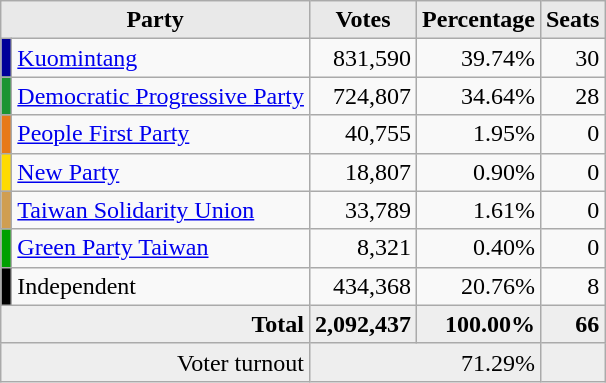<table class="wikitable">
<tr>
<th style="background-color:#E9E9E9" colspan=2 style="width: 20em">Party</th>
<th style="background-color:#E9E9E9" style="width: 7em">Votes</th>
<th style="background-color:#E9E9E9" style="width: 7em">Percentage</th>
<th style="background-color:#E9E9E9" style="width: 7em">Seats</th>
</tr>
<tr>
<td bgcolor="#000099"></td>
<td align=left><a href='#'>Kuomintang</a></td>
<td align=right>831,590</td>
<td align=right>39.74%</td>
<td align=right>30</td>
</tr>
<tr>
<td bgcolor="#1B9431"></td>
<td align=left><a href='#'>Democratic Progressive Party</a></td>
<td align=right>724,807</td>
<td align=right>34.64%</td>
<td align=right>28</td>
</tr>
<tr>
<td bgcolor="#e77918"></td>
<td align=left><a href='#'>People First Party</a></td>
<td align=right>40,755</td>
<td align=right>1.95%</td>
<td align=right>0</td>
</tr>
<tr>
<td bgcolor="#fedb02"></td>
<td align=left><a href='#'>New Party</a></td>
<td align=right>18,807</td>
<td align=right>0.90%</td>
<td align=right>0</td>
</tr>
<tr>
<td bgcolor="#d09e51"></td>
<td align=left><a href='#'>Taiwan Solidarity Union</a></td>
<td align=right>33,789</td>
<td align=right>1.61%</td>
<td align=right>0</td>
</tr>
<tr>
<td bgcolor="#00a000"></td>
<td align=left><a href='#'>Green Party Taiwan</a></td>
<td align=right>8,321</td>
<td align=right>0.40%</td>
<td align=right>0</td>
</tr>
<tr>
<td bgcolor="#000000"></td>
<td align=left>Independent</td>
<td align=right>434,368</td>
<td align=right>20.76%</td>
<td align=right>8</td>
</tr>
<tr bgcolor="#EEEEEE">
<td colspan="2" align="right"><strong>Total</strong></td>
<td align=right><strong>2,092,437</strong></td>
<td align=right><strong>100.00%</strong></td>
<td align=right><strong>66</strong></td>
</tr>
<tr bgcolor="#EEEEEE">
<td colspan="2" align="right">Voter turnout</td>
<td colspan="2" align="right">71.29%</td>
<td></td>
</tr>
</table>
